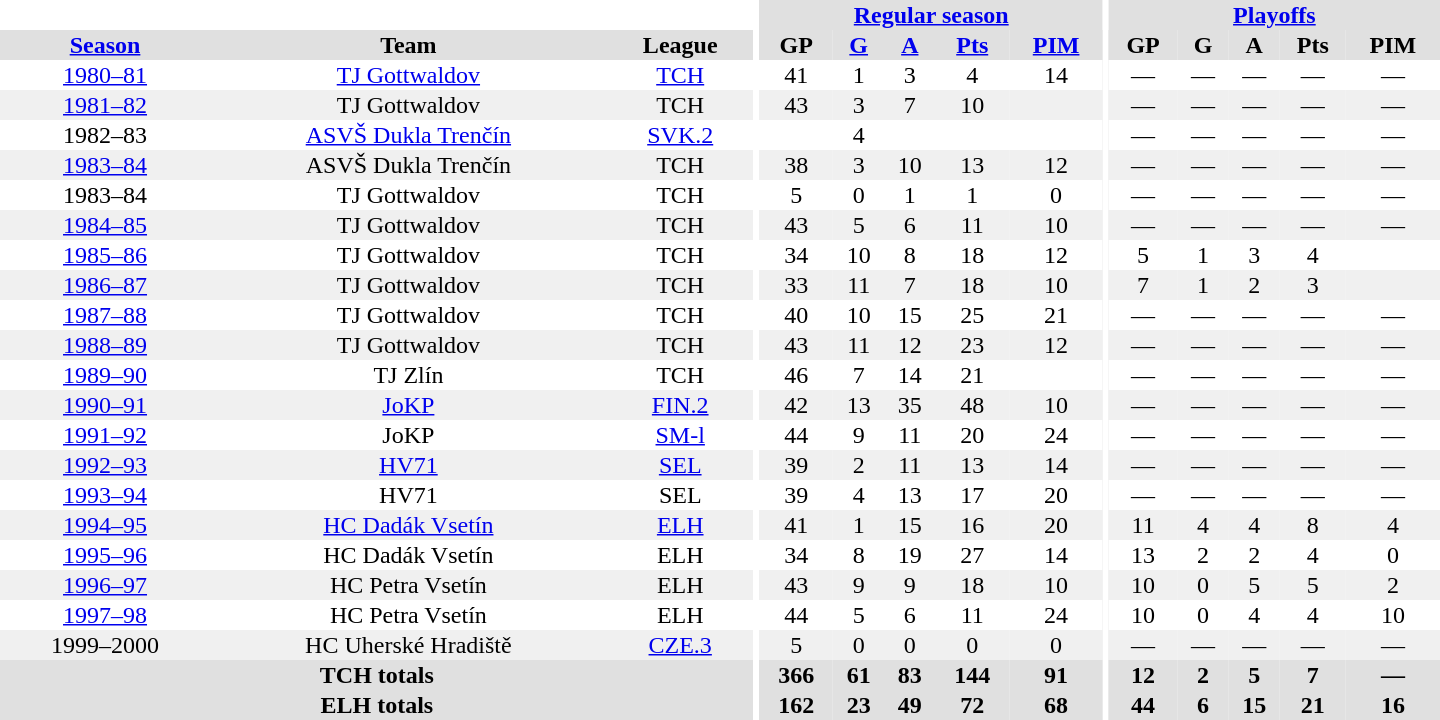<table border="0" cellpadding="1" cellspacing="0" style="text-align:center; width:60em">
<tr bgcolor="#e0e0e0">
<th colspan="3" bgcolor="#ffffff"></th>
<th rowspan="99" bgcolor="#ffffff"></th>
<th colspan="5"><a href='#'>Regular season</a></th>
<th rowspan="99" bgcolor="#ffffff"></th>
<th colspan="5"><a href='#'>Playoffs</a></th>
</tr>
<tr bgcolor="#e0e0e0">
<th><a href='#'>Season</a></th>
<th>Team</th>
<th>League</th>
<th>GP</th>
<th><a href='#'>G</a></th>
<th><a href='#'>A</a></th>
<th><a href='#'>Pts</a></th>
<th><a href='#'>PIM</a></th>
<th>GP</th>
<th>G</th>
<th>A</th>
<th>Pts</th>
<th>PIM</th>
</tr>
<tr>
<td><a href='#'>1980–81</a></td>
<td><a href='#'>TJ Gottwaldov</a></td>
<td><a href='#'>TCH</a></td>
<td>41</td>
<td>1</td>
<td>3</td>
<td>4</td>
<td>14</td>
<td>—</td>
<td>—</td>
<td>—</td>
<td>—</td>
<td>—</td>
</tr>
<tr bgcolor="#f0f0f0">
<td><a href='#'>1981–82</a></td>
<td>TJ Gottwaldov</td>
<td>TCH</td>
<td>43</td>
<td>3</td>
<td>7</td>
<td>10</td>
<td></td>
<td>—</td>
<td>—</td>
<td>—</td>
<td>—</td>
<td>—</td>
</tr>
<tr>
<td>1982–83</td>
<td><a href='#'>ASVŠ Dukla Trenčín</a></td>
<td><a href='#'>SVK.2</a></td>
<td></td>
<td>4</td>
<td></td>
<td></td>
<td></td>
<td>—</td>
<td>—</td>
<td>—</td>
<td>—</td>
<td>—</td>
</tr>
<tr bgcolor="#f0f0f0">
<td><a href='#'>1983–84</a></td>
<td>ASVŠ Dukla Trenčín</td>
<td>TCH</td>
<td>38</td>
<td>3</td>
<td>10</td>
<td>13</td>
<td>12</td>
<td>—</td>
<td>—</td>
<td>—</td>
<td>—</td>
<td>—</td>
</tr>
<tr>
<td>1983–84</td>
<td>TJ Gottwaldov</td>
<td>TCH</td>
<td>5</td>
<td>0</td>
<td>1</td>
<td>1</td>
<td>0</td>
<td>—</td>
<td>—</td>
<td>—</td>
<td>—</td>
<td>—</td>
</tr>
<tr bgcolor="#f0f0f0">
<td><a href='#'>1984–85</a></td>
<td>TJ Gottwaldov</td>
<td>TCH</td>
<td>43</td>
<td>5</td>
<td>6</td>
<td>11</td>
<td>10</td>
<td>—</td>
<td>—</td>
<td>—</td>
<td>—</td>
<td>—</td>
</tr>
<tr>
<td><a href='#'>1985–86</a></td>
<td>TJ Gottwaldov</td>
<td>TCH</td>
<td>34</td>
<td>10</td>
<td>8</td>
<td>18</td>
<td>12</td>
<td>5</td>
<td>1</td>
<td>3</td>
<td>4</td>
<td></td>
</tr>
<tr bgcolor="#f0f0f0">
<td><a href='#'>1986–87</a></td>
<td>TJ Gottwaldov</td>
<td>TCH</td>
<td>33</td>
<td>11</td>
<td>7</td>
<td>18</td>
<td>10</td>
<td>7</td>
<td>1</td>
<td>2</td>
<td>3</td>
<td></td>
</tr>
<tr>
<td><a href='#'>1987–88</a></td>
<td>TJ Gottwaldov</td>
<td>TCH</td>
<td>40</td>
<td>10</td>
<td>15</td>
<td>25</td>
<td>21</td>
<td>—</td>
<td>—</td>
<td>—</td>
<td>—</td>
<td>—</td>
</tr>
<tr bgcolor="#f0f0f0">
<td><a href='#'>1988–89</a></td>
<td>TJ Gottwaldov</td>
<td>TCH</td>
<td>43</td>
<td>11</td>
<td>12</td>
<td>23</td>
<td>12</td>
<td>—</td>
<td>—</td>
<td>—</td>
<td>—</td>
<td>—</td>
</tr>
<tr>
<td><a href='#'>1989–90</a></td>
<td>TJ Zlín</td>
<td>TCH</td>
<td>46</td>
<td>7</td>
<td>14</td>
<td>21</td>
<td></td>
<td>—</td>
<td>—</td>
<td>—</td>
<td>—</td>
<td>—</td>
</tr>
<tr bgcolor="#f0f0f0">
<td><a href='#'>1990–91</a></td>
<td><a href='#'>JoKP</a></td>
<td><a href='#'>FIN.2</a></td>
<td>42</td>
<td>13</td>
<td>35</td>
<td>48</td>
<td>10</td>
<td>—</td>
<td>—</td>
<td>—</td>
<td>—</td>
<td>—</td>
</tr>
<tr>
<td><a href='#'>1991–92</a></td>
<td>JoKP</td>
<td><a href='#'>SM-l</a></td>
<td>44</td>
<td>9</td>
<td>11</td>
<td>20</td>
<td>24</td>
<td>—</td>
<td>—</td>
<td>—</td>
<td>—</td>
<td>—</td>
</tr>
<tr bgcolor="#f0f0f0">
<td><a href='#'>1992–93</a></td>
<td><a href='#'>HV71</a></td>
<td><a href='#'>SEL</a></td>
<td>39</td>
<td>2</td>
<td>11</td>
<td>13</td>
<td>14</td>
<td>—</td>
<td>—</td>
<td>—</td>
<td>—</td>
<td>—</td>
</tr>
<tr>
<td><a href='#'>1993–94</a></td>
<td>HV71</td>
<td>SEL</td>
<td>39</td>
<td>4</td>
<td>13</td>
<td>17</td>
<td>20</td>
<td>—</td>
<td>—</td>
<td>—</td>
<td>—</td>
<td>—</td>
</tr>
<tr bgcolor="#f0f0f0">
<td><a href='#'>1994–95</a></td>
<td><a href='#'>HC Dadák Vsetín</a></td>
<td><a href='#'>ELH</a></td>
<td>41</td>
<td>1</td>
<td>15</td>
<td>16</td>
<td>20</td>
<td>11</td>
<td>4</td>
<td>4</td>
<td>8</td>
<td>4</td>
</tr>
<tr>
<td><a href='#'>1995–96</a></td>
<td>HC Dadák Vsetín</td>
<td>ELH</td>
<td>34</td>
<td>8</td>
<td>19</td>
<td>27</td>
<td>14</td>
<td>13</td>
<td>2</td>
<td>2</td>
<td>4</td>
<td>0</td>
</tr>
<tr bgcolor="#f0f0f0">
<td><a href='#'>1996–97</a></td>
<td>HC Petra Vsetín</td>
<td>ELH</td>
<td>43</td>
<td>9</td>
<td>9</td>
<td>18</td>
<td>10</td>
<td>10</td>
<td>0</td>
<td>5</td>
<td>5</td>
<td>2</td>
</tr>
<tr>
<td><a href='#'>1997–98</a></td>
<td>HC Petra Vsetín</td>
<td>ELH</td>
<td>44</td>
<td>5</td>
<td>6</td>
<td>11</td>
<td>24</td>
<td>10</td>
<td>0</td>
<td>4</td>
<td>4</td>
<td>10</td>
</tr>
<tr bgcolor="#f0f0f0">
<td>1999–2000</td>
<td>HC Uherské Hradiště</td>
<td><a href='#'>CZE.3</a></td>
<td>5</td>
<td>0</td>
<td>0</td>
<td>0</td>
<td>0</td>
<td>—</td>
<td>—</td>
<td>—</td>
<td>—</td>
<td>—</td>
</tr>
<tr bgcolor="#e0e0e0">
<th colspan="3">TCH totals</th>
<th>366</th>
<th>61</th>
<th>83</th>
<th>144</th>
<th>91</th>
<th>12</th>
<th>2</th>
<th>5</th>
<th>7</th>
<th>—</th>
</tr>
<tr bgcolor="#e0e0e0">
<th colspan="3">ELH totals</th>
<th>162</th>
<th>23</th>
<th>49</th>
<th>72</th>
<th>68</th>
<th>44</th>
<th>6</th>
<th>15</th>
<th>21</th>
<th>16</th>
</tr>
</table>
